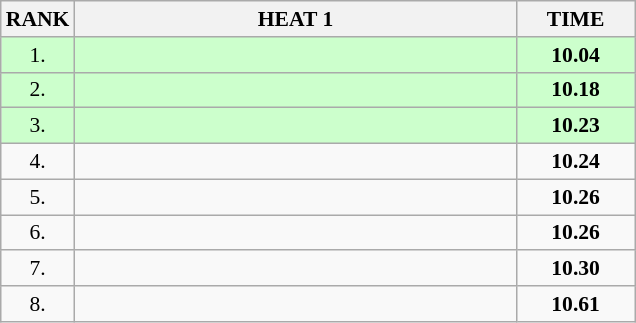<table class="wikitable" style="border-collapse: collapse; font-size: 90%;">
<tr>
<th>RANK</th>
<th style="width: 20em">HEAT 1</th>
<th style="width: 5em">TIME</th>
</tr>
<tr style="background:#ccffcc;">
<td align="center">1.</td>
<td></td>
<td align="center"><strong>10.04</strong></td>
</tr>
<tr style="background:#ccffcc;">
<td align="center">2.</td>
<td></td>
<td align="center"><strong>10.18</strong></td>
</tr>
<tr style="background:#ccffcc;">
<td align="center">3.</td>
<td></td>
<td align="center"><strong>10.23</strong></td>
</tr>
<tr>
<td align="center">4.</td>
<td></td>
<td align="center"><strong>10.24</strong></td>
</tr>
<tr>
<td align="center">5.</td>
<td></td>
<td align="center"><strong>10.26</strong></td>
</tr>
<tr>
<td align="center">6.</td>
<td></td>
<td align="center"><strong>10.26</strong></td>
</tr>
<tr>
<td align="center">7.</td>
<td></td>
<td align="center"><strong>10.30</strong></td>
</tr>
<tr>
<td align="center">8.</td>
<td></td>
<td align="center"><strong>10.61</strong></td>
</tr>
</table>
